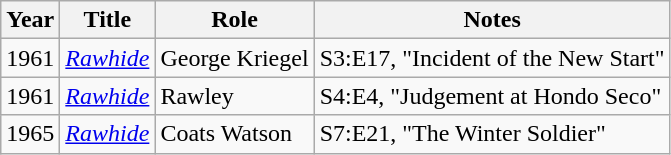<table class="wikitable">
<tr>
<th>Year</th>
<th>Title</th>
<th>Role</th>
<th>Notes</th>
</tr>
<tr>
<td>1961</td>
<td><em><a href='#'>Rawhide</a></em></td>
<td>George Kriegel</td>
<td>S3:E17, "Incident of the New Start"</td>
</tr>
<tr>
<td>1961</td>
<td><em><a href='#'>Rawhide</a></em></td>
<td>Rawley</td>
<td>S4:E4, "Judgement at Hondo Seco"</td>
</tr>
<tr>
<td>1965</td>
<td><em><a href='#'>Rawhide</a></em></td>
<td>Coats Watson</td>
<td>S7:E21, "The Winter Soldier"</td>
</tr>
</table>
